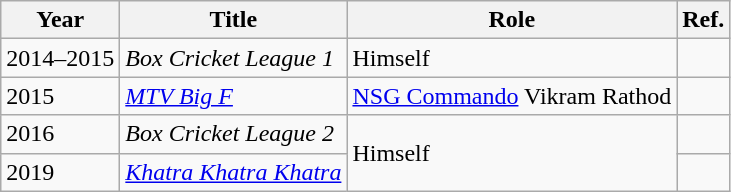<table class="wikitable">
<tr>
<th>Year</th>
<th>Title</th>
<th>Role</th>
<th>Ref.</th>
</tr>
<tr>
<td>2014–2015</td>
<td><em> Box Cricket League 1</em></td>
<td>Himself</td>
<td></td>
</tr>
<tr>
<td>2015</td>
<td><em><a href='#'>MTV Big F</a></em></td>
<td><a href='#'>NSG Commando</a> Vikram Rathod</td>
<td></td>
</tr>
<tr>
<td>2016</td>
<td><em>Box Cricket League 2</em></td>
<td rowspan="2">Himself</td>
<td></td>
</tr>
<tr>
<td>2019</td>
<td><em><a href='#'>Khatra Khatra Khatra</a></em></td>
<td></td>
</tr>
</table>
